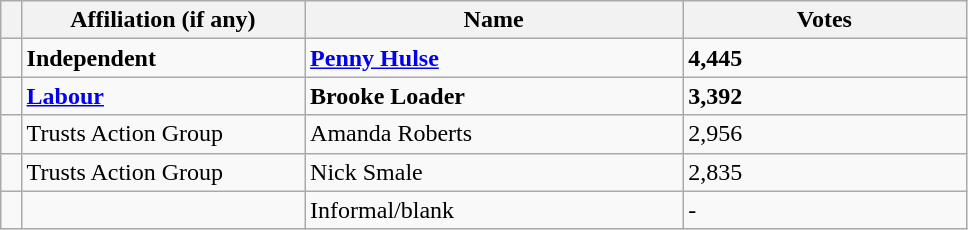<table class="wikitable" style="width:51%;">
<tr>
<th style="width:1%;"></th>
<th style="width:15%;">Affiliation (if any)</th>
<th style="width:20%;">Name</th>
<th style="width:15%;">Votes</th>
</tr>
<tr>
<td bgcolor=></td>
<td><strong>Independent</strong></td>
<td><strong><a href='#'>Penny Hulse</a></strong></td>
<td><strong>4,445</strong></td>
</tr>
<tr>
<td bgcolor=></td>
<td><strong><a href='#'>Labour</a></strong></td>
<td><strong>Brooke Loader</strong></td>
<td><strong>3,392</strong></td>
</tr>
<tr>
<td bgcolor=></td>
<td>Trusts Action Group</td>
<td>Amanda Roberts</td>
<td>2,956</td>
</tr>
<tr>
<td bgcolor=></td>
<td>Trusts Action Group</td>
<td>Nick Smale</td>
<td>2,835</td>
</tr>
<tr>
<td></td>
<td></td>
<td>Informal/blank</td>
<td>-</td>
</tr>
</table>
